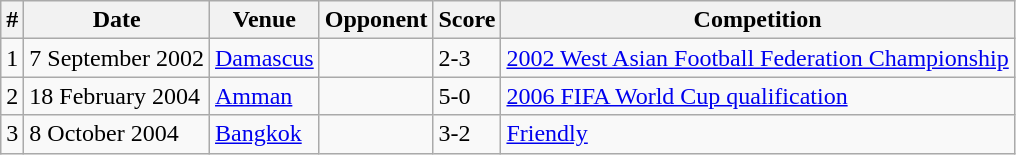<table class="wikitable">
<tr>
<th>#</th>
<th>Date</th>
<th>Venue</th>
<th>Opponent</th>
<th>Score</th>
<th>Competition</th>
</tr>
<tr>
<td>1</td>
<td>7 September 2002</td>
<td><a href='#'>Damascus</a></td>
<td></td>
<td>2-3</td>
<td><a href='#'>2002 West Asian Football Federation Championship</a></td>
</tr>
<tr>
<td>2</td>
<td>18 February 2004</td>
<td><a href='#'>Amman</a></td>
<td></td>
<td>5-0</td>
<td><a href='#'>2006 FIFA World Cup qualification</a></td>
</tr>
<tr>
<td>3</td>
<td>8 October 2004</td>
<td><a href='#'>Bangkok</a></td>
<td></td>
<td>3-2</td>
<td><a href='#'>Friendly</a></td>
</tr>
</table>
